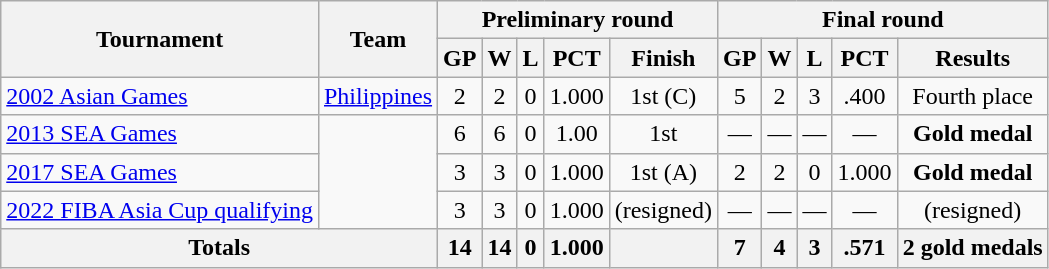<table class="wikitable" style="text-align:center;">
<tr>
<th rowspan="2">Tournament</th>
<th rowspan="2">Team</th>
<th colspan="5">Preliminary round</th>
<th colspan="5">Final round</th>
</tr>
<tr>
<th>GP</th>
<th>W</th>
<th>L</th>
<th>PCT</th>
<th>Finish</th>
<th>GP</th>
<th>W</th>
<th>L</th>
<th>PCT</th>
<th>Results</th>
</tr>
<tr>
<td align="left"><a href='#'>2002 Asian Games</a></td>
<td> <a href='#'>Philippines</a></td>
<td>2</td>
<td>2</td>
<td>0</td>
<td>1.000</td>
<td>1st (C)</td>
<td>5</td>
<td>2</td>
<td>3</td>
<td>.400</td>
<td>Fourth place</td>
</tr>
<tr>
<td align="left"><a href='#'>2013 SEA Games</a></td>
<td rowspan="3"></td>
<td>6</td>
<td>6</td>
<td>0</td>
<td>1.00</td>
<td>1st</td>
<td>—</td>
<td>—</td>
<td>—</td>
<td>—</td>
<td> <strong>Gold medal</strong></td>
</tr>
<tr>
<td align="left"><a href='#'>2017 SEA Games</a></td>
<td>3</td>
<td>3</td>
<td>0</td>
<td>1.000</td>
<td>1st (A)</td>
<td>2</td>
<td>2</td>
<td>0</td>
<td>1.000</td>
<td> <strong>Gold medal</strong></td>
</tr>
<tr>
<td align=left><a href='#'>2022 FIBA Asia Cup qualifying</a></td>
<td>3</td>
<td>3</td>
<td>0</td>
<td>1.000</td>
<td>(resigned)</td>
<td>—</td>
<td>—</td>
<td>—</td>
<td>—</td>
<td>(resigned)</td>
</tr>
<tr>
<th colspan="2">Totals</th>
<th>14</th>
<th>14</th>
<th>0</th>
<th>1.000</th>
<th></th>
<th>7</th>
<th>4</th>
<th>3</th>
<th>.571</th>
<th>2 gold medals</th>
</tr>
</table>
